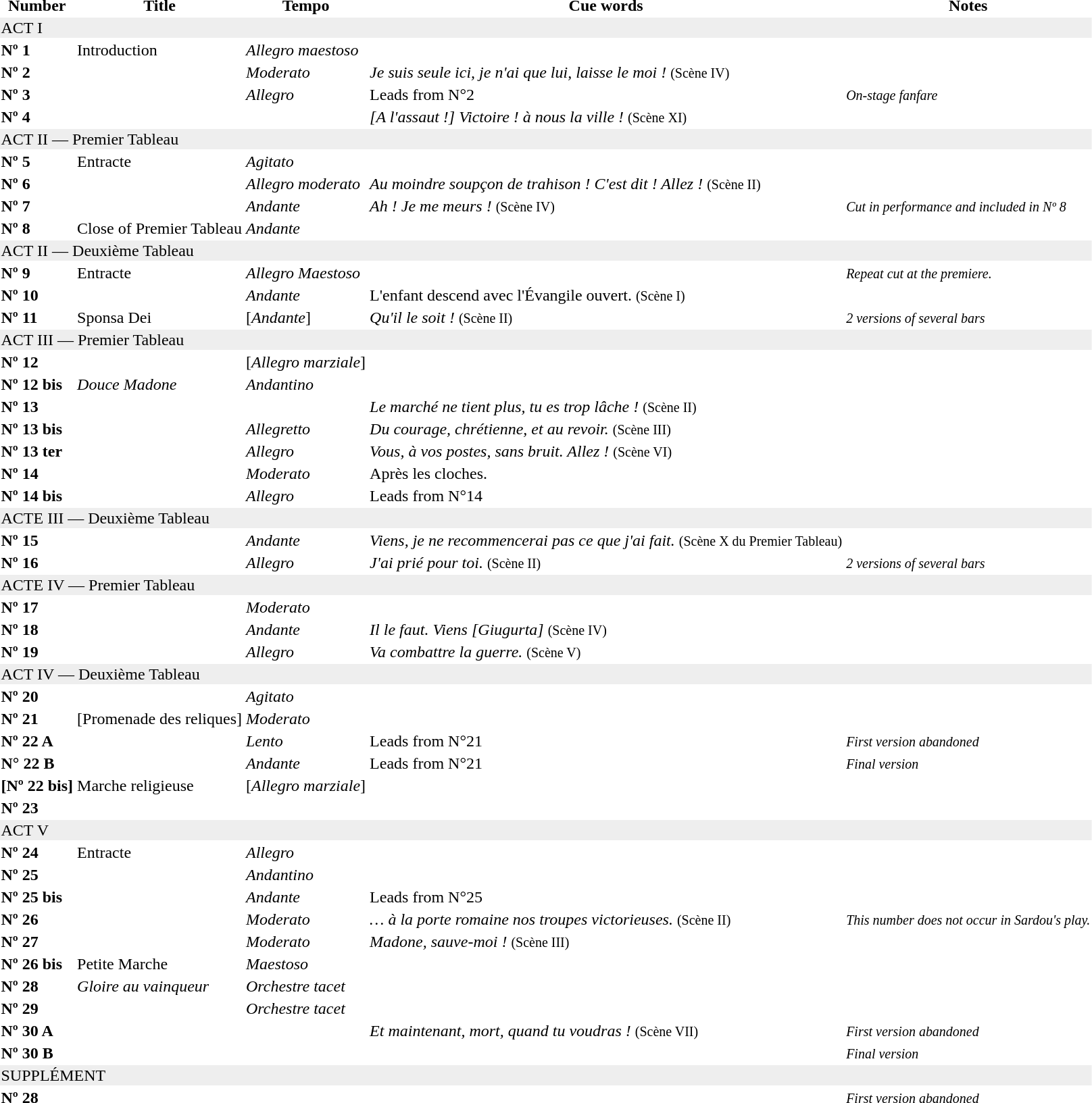<table>
<tr>
<th>Number</th>
<th>Title</th>
<th>Tempo</th>
<th>Cue words</th>
<th>Notes</th>
</tr>
<tr style="background:#EEE">
<td colspan="5">ACT I</td>
</tr>
<tr>
<td><strong>Nº 1</strong></td>
<td>Introduction</td>
<td><em>Allegro maestoso</em></td>
<td></td>
<td></td>
</tr>
<tr>
<td><strong>Nº 2</strong></td>
<td></td>
<td><em>Moderato</em></td>
<td><em>Je suis seule ici, je n'ai que lui, laisse le moi !</em> <small>(Scène IV)</small></td>
<td></td>
</tr>
<tr>
<td><strong>Nº 3</strong></td>
<td></td>
<td><em>Allegro</em></td>
<td>Leads from N°2</td>
<td><small><em>On-stage fanfare</em></small></td>
</tr>
<tr>
<td><strong>Nº 4</strong></td>
<td></td>
<td></td>
<td><em>[A l'assaut !] Victoire ! à nous la ville !</em> <small>(Scène XI)</small></td>
<td></td>
</tr>
<tr style="background:#EEE">
<td colspan="5">ACT II — Premier Tableau</td>
</tr>
<tr>
<td><strong>Nº 5</strong></td>
<td>Entracte</td>
<td><em>Agitato</em></td>
<td></td>
<td></td>
</tr>
<tr>
<td><strong>Nº 6</strong></td>
<td></td>
<td><em>Allegro moderato</em></td>
<td><em>Au moindre soupçon de trahison ! C'est dit ! Allez !</em> <small>(Scène II)</small></td>
<td></td>
</tr>
<tr>
<td><strong>Nº 7</strong></td>
<td></td>
<td><em>Andante</em></td>
<td><em>Ah ! Je me meurs !</em> <small>(Scène IV)</small></td>
<td><small><em>Cut in performance and included in Nº 8</em></small></td>
</tr>
<tr>
<td><strong>Nº 8</strong></td>
<td>Close of Premier Tableau</td>
<td><em>Andante</em></td>
<td></td>
<td></td>
</tr>
<tr style="background:#EEE">
<td colspan="5">ACT II — Deuxième Tableau</td>
</tr>
<tr>
<td><strong>Nº 9</strong></td>
<td>Entracte</td>
<td><em>Allegro Maestoso</em></td>
<td></td>
<td><small><em>Repeat cut at the premiere.</em></small></td>
</tr>
<tr>
<td><strong>Nº 10</strong></td>
<td></td>
<td><em>Andante</em></td>
<td>L'enfant descend avec l'Évangile ouvert. <small>(Scène I)</small></td>
<td></td>
</tr>
<tr>
<td><strong>Nº 11</strong></td>
<td>Sponsa Dei</td>
<td>[<em>Andante</em>]</td>
<td><em>Qu'il le soit !</em> <small>(Scène II)</small></td>
<td><small><em>2 versions of several bars</em></small></td>
</tr>
<tr style="background:#EEE">
<td colspan="5">ACT III — Premier Tableau</td>
</tr>
<tr>
<td><strong>Nº 12</strong></td>
<td></td>
<td>[<em>Allegro marziale</em>]</td>
<td></td>
<td></td>
</tr>
<tr>
<td><strong>Nº 12 bis</strong></td>
<td><em>Douce Madone</em></td>
<td><em>Andantino</em></td>
<td></td>
<td></td>
</tr>
<tr>
<td><strong>Nº 13</strong></td>
<td></td>
<td></td>
<td><em>Le marché ne tient plus, tu es trop lâche !</em> <small>(Scène II)</small></td>
<td></td>
</tr>
<tr>
<td><strong>Nº 13 bis</strong></td>
<td></td>
<td><em>Allegretto</em></td>
<td><em>Du courage, chrétienne, et au revoir.</em> <small>(Scène III)</small></td>
<td></td>
</tr>
<tr>
<td><strong>Nº 13 ter</strong></td>
<td></td>
<td><em>Allegro</em></td>
<td><em>Vous, à vos postes, sans bruit. Allez !</em> <small>(Scène VI)</small></td>
<td></td>
</tr>
<tr>
<td><strong>Nº 14</strong></td>
<td></td>
<td><em>Moderato</em></td>
<td>Après les cloches.</td>
<td></td>
</tr>
<tr>
<td><strong>Nº 14 bis</strong></td>
<td></td>
<td><em>Allegro</em></td>
<td>Leads from N°14</td>
<td></td>
</tr>
<tr style="background:#EEE">
<td colspan="5">ACTE III — Deuxième Tableau</td>
</tr>
<tr>
<td><strong>Nº 15</strong></td>
<td></td>
<td><em>Andante</em></td>
<td><em>Viens, je ne recommencerai pas ce que j'ai fait.</em> <small>(Scène X du Premier Tableau)</small></td>
<td></td>
</tr>
<tr>
<td><strong>Nº 16</strong></td>
<td></td>
<td><em>Allegro</em></td>
<td><em>J'ai prié pour toi.</em> <small>(Scène II)</small></td>
<td><small><em>2 versions of several bars</em></small></td>
</tr>
<tr style="background:#EEE">
<td colspan="5">ACTE IV — Premier Tableau</td>
</tr>
<tr>
<td><strong>Nº 17</strong></td>
<td></td>
<td><em>Moderato</em></td>
<td></td>
<td></td>
</tr>
<tr>
<td><strong>Nº 18</strong></td>
<td></td>
<td><em>Andante</em></td>
<td><em>Il le faut. Viens [Giugurta]</em> <small>(Scène IV)</small></td>
<td></td>
</tr>
<tr>
<td><strong>Nº 19</strong></td>
<td></td>
<td><em>Allegro</em></td>
<td><em>Va combattre la guerre.</em> <small>(Scène V)</small></td>
<td></td>
</tr>
<tr style="background:#EEE">
<td colspan="5">ACT IV — Deuxième Tableau</td>
</tr>
<tr>
<td><strong>Nº 20</strong></td>
<td></td>
<td><em>Agitato</em></td>
<td></td>
<td></td>
</tr>
<tr>
<td><strong>Nº 21</strong></td>
<td>[Promenade des reliques]</td>
<td><em>Moderato</em></td>
<td></td>
<td></td>
</tr>
<tr>
<td><strong>Nº 22 A</strong></td>
<td></td>
<td><em>Lento</em></td>
<td>Leads from N°21</td>
<td><small><em>First version abandoned</em></small></td>
</tr>
<tr>
<td><strong>N° 22 B</strong></td>
<td></td>
<td><em>Andante</em></td>
<td>Leads from N°21</td>
<td><small><em>Final version</em></small></td>
</tr>
<tr>
<td><strong>[Nº 22 bis]</strong></td>
<td>Marche religieuse</td>
<td>[<em>Allegro marziale</em>]</td>
<td></td>
<td></td>
</tr>
<tr>
<td><strong>Nº 23</strong></td>
<td></td>
<td></td>
<td></td>
<td></td>
</tr>
<tr style="background:#EEE">
<td colspan="5">ACT V</td>
</tr>
<tr>
<td><strong>Nº 24</strong></td>
<td>Entracte</td>
<td><em>Allegro</em></td>
<td></td>
<td></td>
</tr>
<tr>
<td><strong>Nº 25</strong></td>
<td></td>
<td><em>Andantino</em></td>
<td></td>
<td></td>
</tr>
<tr>
<td><strong>Nº 25 bis</strong></td>
<td></td>
<td><em>Andante</em></td>
<td>Leads from N°25</td>
<td></td>
</tr>
<tr>
<td><strong>Nº 26</strong></td>
<td></td>
<td><em>Moderato</em></td>
<td><em>… à la porte romaine nos troupes victorieuses.</em> <small>(Scène II)</small></td>
<td><small><em>This number does not occur in Sardou's play.</em></small></td>
</tr>
<tr>
<td><strong>Nº 27</strong></td>
<td></td>
<td><em>Moderato</em></td>
<td><em>Madone, sauve-moi !</em> <small>(Scène III)</small></td>
<td></td>
</tr>
<tr>
<td><strong>Nº 26 bis</strong></td>
<td>Petite Marche</td>
<td><em>Maestoso</em></td>
<td></td>
<td></td>
</tr>
<tr>
<td><strong>Nº 28</strong></td>
<td><em>Gloire au vainqueur</em></td>
<td><em>Orchestre tacet</em></td>
<td></td>
<td></td>
</tr>
<tr>
<td><strong>Nº 29</strong></td>
<td></td>
<td><em>Orchestre tacet</em></td>
<td></td>
<td></td>
</tr>
<tr>
<td><strong>Nº 30 A</strong></td>
<td></td>
<td></td>
<td><em>Et maintenant, mort, quand tu voudras !</em> <small>(Scène VII)</small></td>
<td><small><em>First version abandoned</em></small></td>
</tr>
<tr>
<td><strong>Nº 30 B</strong></td>
<td></td>
<td></td>
<td></td>
<td><small><em>Final version</em></small></td>
</tr>
<tr style="background:#EEE">
<td colspan="5">SUPPLÉMENT</td>
</tr>
<tr>
<td><strong>Nº 28</strong></td>
<td></td>
<td></td>
<td></td>
<td><small><em>First version abandoned</em></small></td>
</tr>
<tr>
</tr>
</table>
